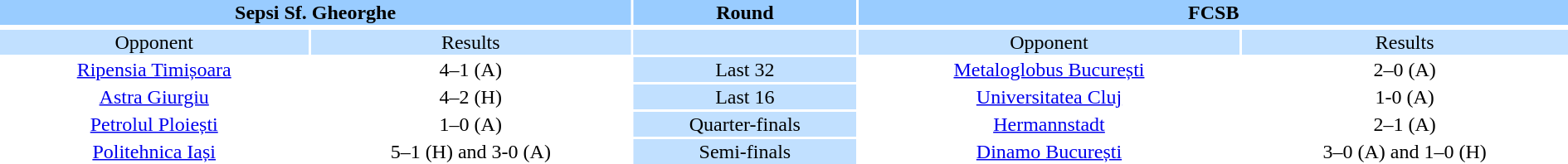<table width="100%" style="text-align:center">
<tr valign=top bgcolor=#99ccff>
<th colspan=2 style="width:1*">Sepsi Sf. Gheorghe</th>
<th><strong>Round</strong></th>
<th colspan=2 style="width:1*">FCSB</th>
</tr>
<tr>
</tr>
<tr valign=top bgcolor=#c1e0ff>
<td>Opponent</td>
<td>Results</td>
<td bgcolor=#c1e0ff></td>
<td>Opponent</td>
<td>Results</td>
</tr>
<tr>
<td><a href='#'>Ripensia Timișoara</a></td>
<td>4–1 (A)</td>
<td bgcolor=#c1e0ff>Last 32</td>
<td><a href='#'>Metaloglobus București</a></td>
<td>2–0 (A)</td>
</tr>
<tr>
<td><a href='#'>Astra Giurgiu</a></td>
<td>4–2 (H)</td>
<td bgcolor=#c1e0ff>Last 16</td>
<td><a href='#'>Universitatea Cluj</a></td>
<td>1-0 (A)</td>
</tr>
<tr>
<td><a href='#'>Petrolul Ploiești</a></td>
<td>1–0  (A)</td>
<td bgcolor=#c1e0ff>Quarter-finals</td>
<td><a href='#'>Hermannstadt</a></td>
<td>2–1  (A)</td>
</tr>
<tr>
<td><a href='#'>Politehnica Iași</a></td>
<td>5–1 (H) and 3-0 (A)</td>
<td bgcolor=#c1e0ff>Semi-finals</td>
<td><a href='#'>Dinamo București</a></td>
<td>3–0 (A) and 1–0 (H)</td>
</tr>
</table>
